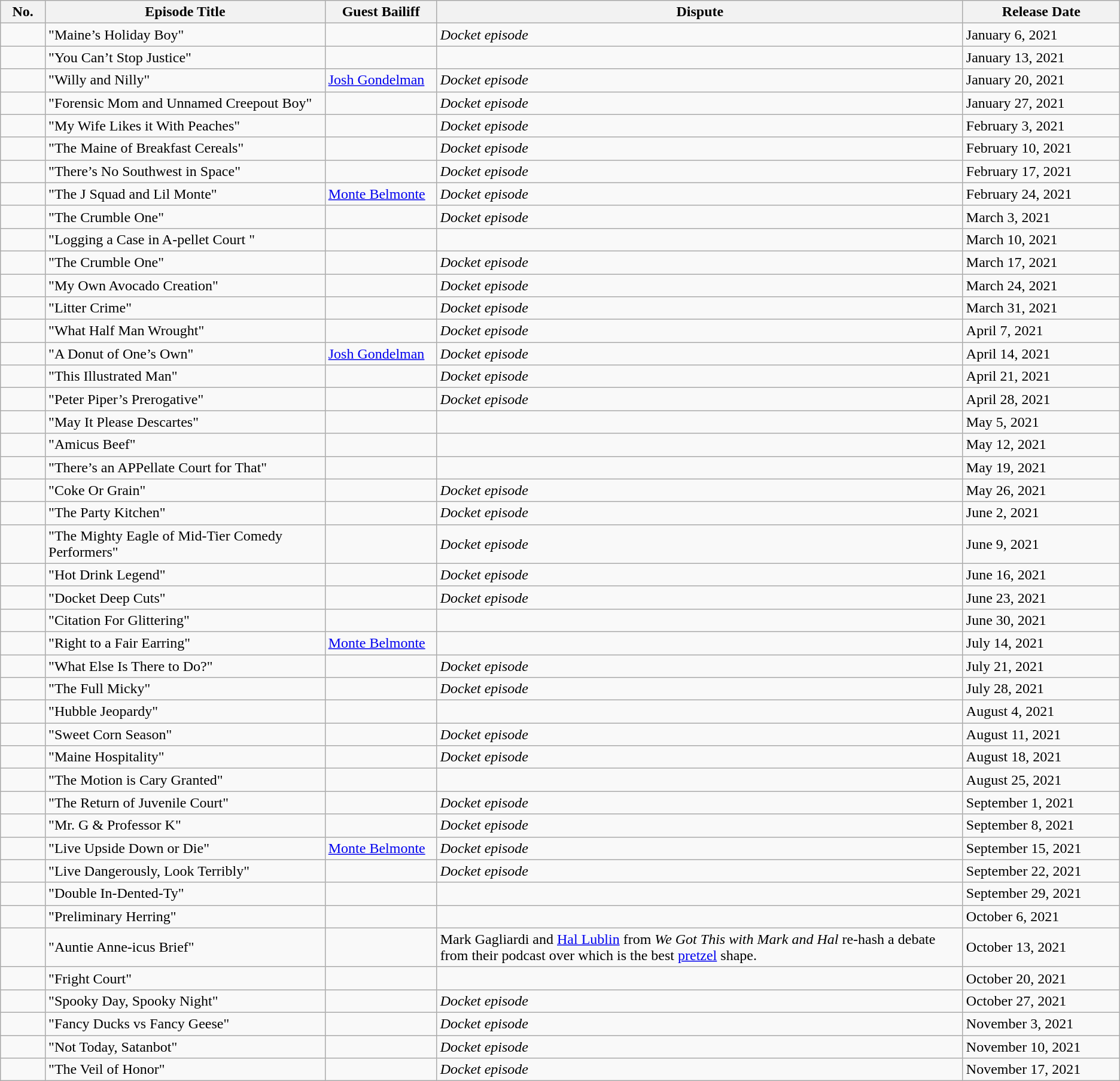<table class="wikitable">
<tr>
<th width="4%">No.</th>
<th width="25%">Episode Title</th>
<th width="10%">Guest Bailiff</th>
<th width="47%">Dispute</th>
<th width="14%">Release Date</th>
</tr>
<tr>
<td></td>
<td>"Maine’s Holiday Boy"</td>
<td></td>
<td><em>Docket episode</em></td>
<td>January 6, 2021</td>
</tr>
<tr>
<td></td>
<td>"You Can’t Stop Justice"</td>
<td></td>
<td></td>
<td>January 13, 2021</td>
</tr>
<tr>
<td></td>
<td>"Willy and Nilly"</td>
<td><a href='#'>Josh Gondelman</a></td>
<td><em>Docket episode</em></td>
<td>January 20, 2021</td>
</tr>
<tr>
<td></td>
<td>"Forensic Mom and Unnamed Creepout Boy"</td>
<td></td>
<td><em>Docket episode</em></td>
<td>January 27, 2021</td>
</tr>
<tr>
<td></td>
<td>"My Wife Likes it With Peaches"</td>
<td></td>
<td><em>Docket episode</em></td>
<td>February 3, 2021</td>
</tr>
<tr>
<td></td>
<td>"The Maine of Breakfast Cereals"</td>
<td></td>
<td><em>Docket episode</em></td>
<td>February 10, 2021</td>
</tr>
<tr>
<td></td>
<td>"There’s No Southwest in Space"</td>
<td></td>
<td><em>Docket episode</em></td>
<td>February 17, 2021</td>
</tr>
<tr>
<td></td>
<td>"The J Squad and Lil Monte"</td>
<td><a href='#'>Monte Belmonte</a></td>
<td><em>Docket episode</em></td>
<td>February 24, 2021</td>
</tr>
<tr>
<td></td>
<td>"The Crumble One"</td>
<td></td>
<td><em>Docket episode</em></td>
<td>March 3, 2021</td>
</tr>
<tr>
<td></td>
<td>"Logging a Case in A-pellet Court "</td>
<td></td>
<td></td>
<td>March 10, 2021</td>
</tr>
<tr>
<td></td>
<td>"The Crumble One"</td>
<td></td>
<td><em>Docket episode</em></td>
<td>March 17, 2021</td>
</tr>
<tr>
<td></td>
<td>"My Own Avocado Creation"</td>
<td></td>
<td><em>Docket episode</em></td>
<td>March 24, 2021</td>
</tr>
<tr>
<td></td>
<td>"Litter Crime"</td>
<td></td>
<td><em>Docket episode</em></td>
<td>March 31, 2021</td>
</tr>
<tr>
<td></td>
<td>"What Half Man Wrought"</td>
<td></td>
<td><em>Docket episode</em></td>
<td>April 7, 2021</td>
</tr>
<tr>
<td></td>
<td>"A Donut of One’s Own"</td>
<td><a href='#'>Josh Gondelman</a></td>
<td><em>Docket episode</em></td>
<td>April 14, 2021</td>
</tr>
<tr>
<td></td>
<td>"This Illustrated Man"</td>
<td></td>
<td><em>Docket episode</em></td>
<td>April 21, 2021</td>
</tr>
<tr>
<td></td>
<td>"Peter Piper’s Prerogative"</td>
<td></td>
<td><em>Docket episode</em></td>
<td>April 28, 2021</td>
</tr>
<tr>
<td></td>
<td>"May It Please Descartes"</td>
<td></td>
<td></td>
<td>May 5, 2021</td>
</tr>
<tr>
<td></td>
<td>"Amicus Beef"</td>
<td></td>
<td></td>
<td>May 12, 2021</td>
</tr>
<tr>
<td></td>
<td>"There’s an APPellate Court for That"</td>
<td></td>
<td></td>
<td>May 19, 2021</td>
</tr>
<tr>
<td></td>
<td>"Coke Or Grain"</td>
<td></td>
<td><em>Docket episode</em></td>
<td>May 26, 2021</td>
</tr>
<tr>
<td></td>
<td>"The Party Kitchen"</td>
<td></td>
<td><em>Docket episode</em></td>
<td>June 2, 2021</td>
</tr>
<tr>
<td></td>
<td>"The Mighty Eagle of Mid-Tier Comedy Performers"</td>
<td></td>
<td><em>Docket episode</em></td>
<td>June 9, 2021</td>
</tr>
<tr>
<td></td>
<td>"Hot Drink Legend"</td>
<td></td>
<td><em>Docket episode</em></td>
<td>June 16, 2021</td>
</tr>
<tr>
<td></td>
<td>"Docket Deep Cuts"</td>
<td></td>
<td><em>Docket episode</em></td>
<td>June 23, 2021</td>
</tr>
<tr>
<td></td>
<td>"Citation For Glittering"</td>
<td></td>
<td></td>
<td>June 30, 2021</td>
</tr>
<tr>
<td></td>
<td>"Right to a Fair Earring"</td>
<td><a href='#'>Monte Belmonte</a></td>
<td></td>
<td>July 14, 2021</td>
</tr>
<tr>
<td></td>
<td>"What Else Is There to Do?"</td>
<td></td>
<td><em>Docket episode</em></td>
<td>July 21, 2021</td>
</tr>
<tr>
<td></td>
<td>"The Full Micky"</td>
<td></td>
<td><em>Docket episode</em></td>
<td>July 28, 2021</td>
</tr>
<tr>
<td></td>
<td>"Hubble Jeopardy"</td>
<td></td>
<td></td>
<td>August 4, 2021</td>
</tr>
<tr>
<td></td>
<td>"Sweet Corn Season"</td>
<td></td>
<td><em>Docket episode</em></td>
<td>August 11, 2021</td>
</tr>
<tr>
<td></td>
<td>"Maine Hospitality"</td>
<td></td>
<td><em>Docket episode</em></td>
<td>August 18, 2021</td>
</tr>
<tr>
<td></td>
<td>"The Motion is Cary Granted"</td>
<td></td>
<td></td>
<td>August 25, 2021</td>
</tr>
<tr>
<td></td>
<td>"The Return of Juvenile Court"</td>
<td></td>
<td><em>Docket episode</em></td>
<td>September 1, 2021</td>
</tr>
<tr>
<td></td>
<td>"Mr. G & Professor K"</td>
<td></td>
<td><em>Docket episode</em></td>
<td>September 8, 2021</td>
</tr>
<tr>
<td></td>
<td>"Live Upside Down or Die"</td>
<td><a href='#'>Monte Belmonte</a></td>
<td><em>Docket episode</em></td>
<td>September 15, 2021</td>
</tr>
<tr>
<td></td>
<td>"Live Dangerously, Look Terribly"</td>
<td></td>
<td><em>Docket episode</em></td>
<td>September 22, 2021</td>
</tr>
<tr>
<td></td>
<td>"Double In-Dented-Ty"</td>
<td></td>
<td></td>
<td>September 29, 2021</td>
</tr>
<tr>
<td></td>
<td>"Preliminary Herring"</td>
<td></td>
<td></td>
<td>October 6, 2021</td>
</tr>
<tr>
<td></td>
<td>"Auntie Anne-icus Brief"</td>
<td></td>
<td>Mark Gagliardi and <a href='#'>Hal Lublin</a> from <em>We Got This with Mark and Hal</em> re-hash a debate from their podcast over which is the best <a href='#'>pretzel</a> shape.</td>
<td>October 13, 2021</td>
</tr>
<tr>
<td></td>
<td>"Fright Court"</td>
<td></td>
<td></td>
<td>October 20, 2021</td>
</tr>
<tr>
<td></td>
<td>"Spooky Day, Spooky Night"</td>
<td></td>
<td><em>Docket episode</em></td>
<td>October 27, 2021</td>
</tr>
<tr>
<td></td>
<td>"Fancy Ducks vs Fancy Geese"</td>
<td></td>
<td><em>Docket episode</em></td>
<td>November 3, 2021</td>
</tr>
<tr>
<td></td>
<td>"Not Today, Satanbot"</td>
<td></td>
<td><em>Docket episode</em></td>
<td>November 10, 2021</td>
</tr>
<tr>
<td></td>
<td>"The Veil of Honor"</td>
<td></td>
<td><em>Docket episode</em></td>
<td>November 17, 2021</td>
</tr>
</table>
